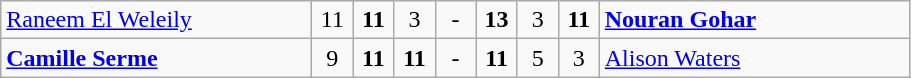<table class="wikitable">
<tr>
<td width=200> <a href='#'>Raneem El Weleily</a></td>
<td style="width:20px; text-align:center;">11</td>
<td style="width:20px; text-align:center;"><strong>11</strong></td>
<td style="width:20px; text-align:center;">3</td>
<td style="width:20px; text-align:center;">-</td>
<td style="width:20px; text-align:center;"><strong>13</strong></td>
<td style="width:20px; text-align:center;">3</td>
<td style="width:20px; text-align:center;"><strong>11</strong></td>
<td width=200> <strong><a href='#'>Nouran Gohar</a></strong></td>
</tr>
<tr>
<td> <strong><a href='#'>Camille Serme</a></strong></td>
<td style="text-align:center;">9</td>
<td style="text-align:center;"><strong>11</strong></td>
<td style="text-align:center;"><strong>11</strong></td>
<td style="text-align:center;">-</td>
<td style="text-align:center;"><strong>11</strong></td>
<td style="text-align:center;">5</td>
<td style="text-align:center;">3</td>
<td width=200> <a href='#'>Alison Waters</a></td>
</tr>
</table>
